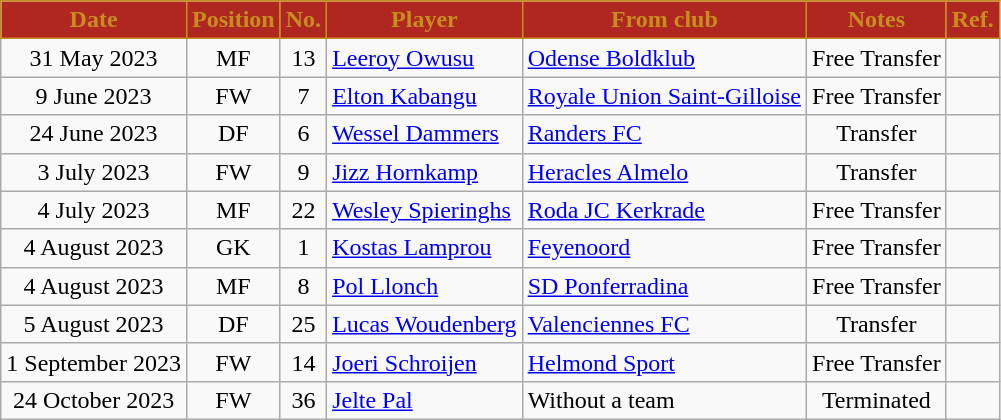<table class="wikitable sortable" style="text-align:center">
<tr>
<th style="background:#B02621;color:#C78E1E;border:1px solid #C78E1E">Date</th>
<th style="background:#B02621;color:#C78E1E;border:1px solid #C78E1E">Position</th>
<th style="background:#B02621;color:#C78E1E;border:1px solid #C78E1E">No.</th>
<th style="background:#B02621;color:#C78E1E;border:1px solid #C78E1E">Player</th>
<th style="background:#B02621;color:#C78E1E;border:1px solid #C78E1E">From club</th>
<th style="background:#B02621;color:#C78E1E;border:1px solid #C78E1E">Notes</th>
<th style="background:#B02621;color:#C78E1E;border:1px solid #C78E1E">Ref.</th>
</tr>
<tr>
<td>31 May 2023</td>
<td>MF</td>
<td>13</td>
<td style="text-align:left"> <a href='#'>Leeroy Owusu</a></td>
<td style="text-align:left"> <a href='#'>Odense Boldklub</a></td>
<td>Free Transfer</td>
<td></td>
</tr>
<tr>
<td>9 June 2023</td>
<td>FW</td>
<td>7</td>
<td style="text-align:left"> <a href='#'>Elton Kabangu</a></td>
<td style="text-align:left"> <a href='#'>Royale Union Saint-Gilloise</a></td>
<td>Free Transfer</td>
<td></td>
</tr>
<tr>
<td>24 June 2023</td>
<td>DF</td>
<td>6</td>
<td style="text-align:left"> <a href='#'>Wessel Dammers</a></td>
<td style="text-align:left"> <a href='#'>Randers FC</a></td>
<td>Transfer</td>
<td></td>
</tr>
<tr>
<td>3 July 2023</td>
<td>FW</td>
<td>9</td>
<td style="text-align:left"> <a href='#'>Jizz Hornkamp</a></td>
<td style="text-align:left"> <a href='#'>Heracles Almelo</a></td>
<td>Transfer</td>
<td></td>
</tr>
<tr>
<td>4 July 2023</td>
<td>MF</td>
<td>22</td>
<td style="text-align:left"> <a href='#'>Wesley Spieringhs</a></td>
<td style="text-align:left"> <a href='#'>Roda JC Kerkrade</a></td>
<td>Free Transfer</td>
<td></td>
</tr>
<tr>
<td>4 August 2023</td>
<td>GK</td>
<td>1</td>
<td style="text-align:left"> <a href='#'>Kostas Lamprou</a></td>
<td style="text-align:left"> <a href='#'>Feyenoord</a></td>
<td>Free Transfer</td>
<td></td>
</tr>
<tr>
<td>4 August 2023</td>
<td>MF</td>
<td>8</td>
<td style="text-align:left"> <a href='#'>Pol Llonch</a></td>
<td style="text-align:left"> <a href='#'>SD Ponferradina</a></td>
<td>Free Transfer</td>
<td></td>
</tr>
<tr>
<td>5 August 2023</td>
<td>DF</td>
<td>25</td>
<td style="text-align:left"> <a href='#'>Lucas Woudenberg</a></td>
<td style="text-align:left"> <a href='#'>Valenciennes FC</a></td>
<td>Transfer</td>
<td></td>
</tr>
<tr>
<td>1 September 2023</td>
<td>FW</td>
<td>14</td>
<td style="text-align:left"> <a href='#'>Joeri Schroijen</a></td>
<td style="text-align:left"> <a href='#'>Helmond Sport</a></td>
<td>Free Transfer</td>
<td></td>
</tr>
<tr>
<td>24 October 2023</td>
<td>FW</td>
<td>36</td>
<td style="text-align:left"> <a href='#'>Jelte Pal</a></td>
<td style="text-align:left">Without a team</td>
<td>Terminated</td>
<td></td>
</tr>
</table>
